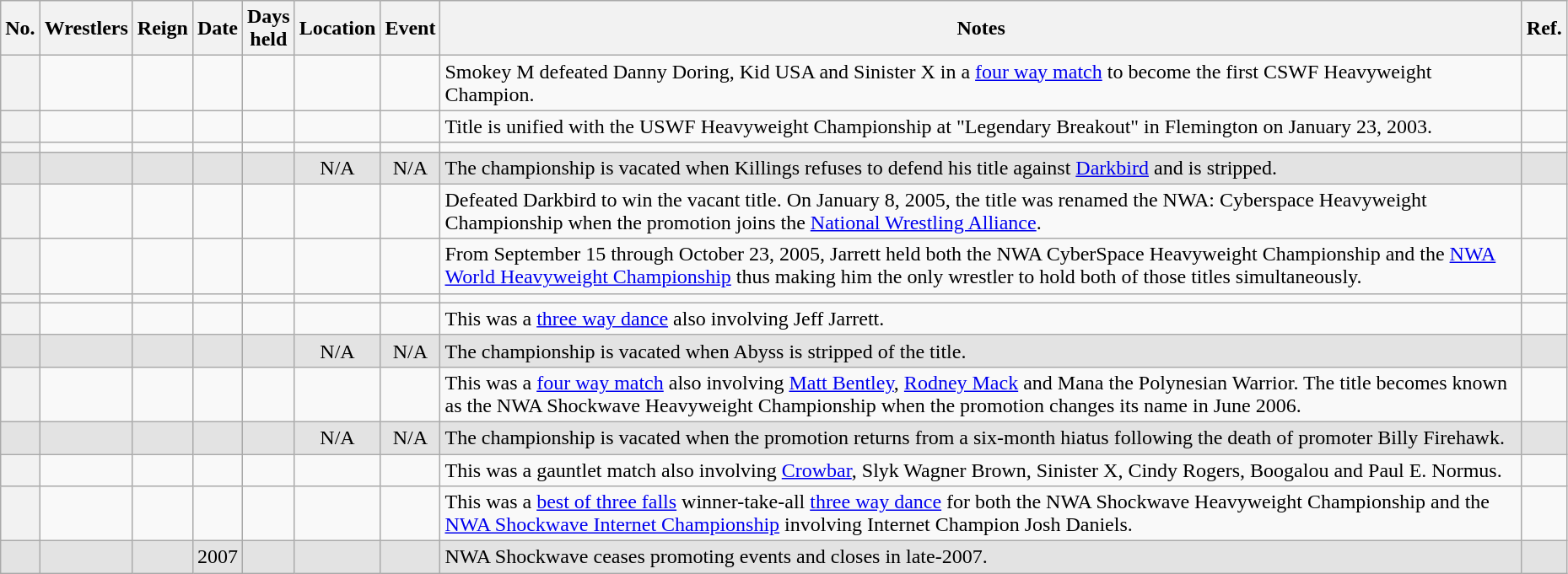<table class="wikitable sortable" width=98% style="text-align:center;">
<tr>
<th>No.</th>
<th>Wrestlers</th>
<th>Reign</th>
<th>Date</th>
<th>Days<br>held</th>
<th>Location</th>
<th>Event</th>
<th>Notes</th>
<th>Ref.</th>
</tr>
<tr>
<th></th>
<td></td>
<td></td>
<td></td>
<td></td>
<td></td>
<td></td>
<td align="left">Smokey M defeated Danny Doring, Kid USA and Sinister X in a <a href='#'>four way match</a> to become the first CSWF Heavyweight Champion.</td>
<td align="left"></td>
</tr>
<tr>
<th></th>
<td></td>
<td></td>
<td></td>
<td></td>
<td></td>
<td></td>
<td align="left">Title is unified with the USWF Heavyweight Championship at "Legendary Breakout" in Flemington on January 23, 2003.</td>
<td align="left"></td>
</tr>
<tr>
<th></th>
<td></td>
<td></td>
<td></td>
<td></td>
<td></td>
<td></td>
<td align="left"></td>
<td align="left"></td>
</tr>
<tr style="background:#e3e3e3">
<td></td>
<td></td>
<td></td>
<td></td>
<td></td>
<td>N/A</td>
<td>N/A</td>
<td align="left">The championship is vacated when Killings refuses to defend his title against <a href='#'>Darkbird</a> and is stripped.</td>
<td align="left"></td>
</tr>
<tr>
<th></th>
<td></td>
<td></td>
<td></td>
<td></td>
<td></td>
<td></td>
<td align="left">Defeated Darkbird to win the vacant title. On January 8, 2005, the title was renamed the NWA: Cyberspace Heavyweight Championship when the promotion joins the <a href='#'>National Wrestling Alliance</a>.</td>
<td align="left"></td>
</tr>
<tr>
<th></th>
<td></td>
<td></td>
<td></td>
<td></td>
<td></td>
<td></td>
<td align="left">From September 15 through October 23, 2005, Jarrett held both the NWA CyberSpace Heavyweight Championship and the <a href='#'>NWA World Heavyweight Championship</a> thus making him the only wrestler to hold both of those titles simultaneously.</td>
<td align="left"></td>
</tr>
<tr>
<th></th>
<td></td>
<td></td>
<td></td>
<td></td>
<td></td>
<td></td>
<td align="left"></td>
<td align="left"></td>
</tr>
<tr>
<th></th>
<td></td>
<td></td>
<td></td>
<td></td>
<td></td>
<td></td>
<td align="left">This was a <a href='#'>three way dance</a> also involving Jeff Jarrett.</td>
<td align="left"></td>
</tr>
<tr style="background:#e3e3e3">
<td></td>
<td></td>
<td></td>
<td></td>
<td></td>
<td>N/A</td>
<td>N/A</td>
<td align="left">The championship is vacated when Abyss is stripped of the title.</td>
<td align="left"></td>
</tr>
<tr>
<th></th>
<td></td>
<td></td>
<td></td>
<td></td>
<td></td>
<td></td>
<td align="left">This was a <a href='#'>four way match</a> also involving <a href='#'>Matt Bentley</a>, <a href='#'>Rodney Mack</a> and Mana the Polynesian Warrior. The title becomes known as the NWA Shockwave Heavyweight Championship when the promotion changes its name in June 2006.</td>
<td align="left"></td>
</tr>
<tr style="background:#e3e3e3">
<td></td>
<td></td>
<td></td>
<td></td>
<td></td>
<td>N/A</td>
<td>N/A</td>
<td align="left">The championship is vacated when the promotion returns from a six-month hiatus following the death of promoter Billy Firehawk.</td>
<td align="left"></td>
</tr>
<tr>
<th></th>
<td></td>
<td></td>
<td></td>
<td></td>
<td></td>
<td></td>
<td align="left">This was a gauntlet match also involving <a href='#'>Crowbar</a>, Slyk Wagner Brown, Sinister X, Cindy Rogers, Boogalou and Paul E. Normus.</td>
<td align="left"></td>
</tr>
<tr>
<th></th>
<td></td>
<td></td>
<td></td>
<td></td>
<td></td>
<td></td>
<td align="left">This was a <a href='#'>best of three falls</a> winner-take-all <a href='#'>three way dance</a> for both the NWA Shockwave Heavyweight Championship and the <a href='#'>NWA Shockwave Internet Championship</a> involving Internet Champion Josh Daniels.</td>
<td align="left"></td>
</tr>
<tr style="background:#e3e3e3">
<td></td>
<td></td>
<td></td>
<td>2007</td>
<td></td>
<td></td>
<td></td>
<td align="left">NWA Shockwave ceases promoting events and closes in late-2007.</td>
<td align="left"></td>
</tr>
</table>
